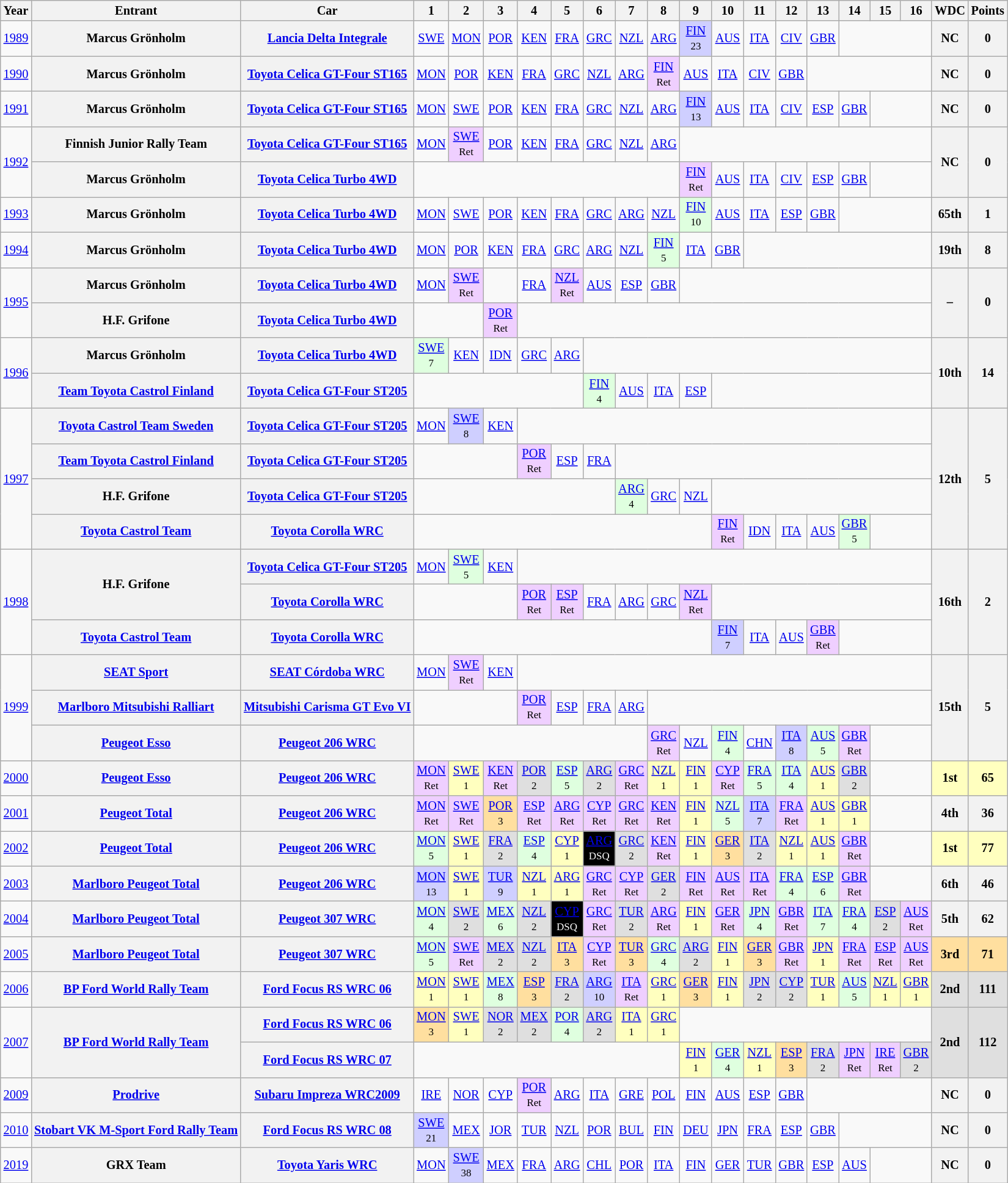<table class="wikitable" style="text-align:center; font-size:85%">
<tr>
<th>Year</th>
<th>Entrant</th>
<th>Car</th>
<th>1</th>
<th>2</th>
<th>3</th>
<th>4</th>
<th>5</th>
<th>6</th>
<th>7</th>
<th>8</th>
<th>9</th>
<th>10</th>
<th>11</th>
<th>12</th>
<th>13</th>
<th>14</th>
<th>15</th>
<th>16</th>
<th>WDC</th>
<th>Points</th>
</tr>
<tr>
<td><a href='#'>1989</a></td>
<th nowrap>Marcus Grönholm</th>
<th nowrap><a href='#'>Lancia Delta Integrale</a></th>
<td><a href='#'>SWE</a></td>
<td><a href='#'>MON</a></td>
<td><a href='#'>POR</a></td>
<td><a href='#'>KEN</a></td>
<td><a href='#'>FRA</a></td>
<td><a href='#'>GRC</a></td>
<td><a href='#'>NZL</a></td>
<td><a href='#'>ARG</a></td>
<td style="background:#CFCFFF;"><a href='#'>FIN</a><br><small>23</small></td>
<td><a href='#'>AUS</a></td>
<td><a href='#'>ITA</a></td>
<td><a href='#'>CIV</a></td>
<td><a href='#'>GBR</a></td>
<td colspan=3></td>
<th>NC</th>
<th>0</th>
</tr>
<tr>
<td><a href='#'>1990</a></td>
<th nowrap>Marcus Grönholm</th>
<th nowrap><a href='#'>Toyota Celica GT-Four ST165</a></th>
<td><a href='#'>MON</a></td>
<td><a href='#'>POR</a></td>
<td><a href='#'>KEN</a></td>
<td><a href='#'>FRA</a></td>
<td><a href='#'>GRC</a></td>
<td><a href='#'>NZL</a></td>
<td><a href='#'>ARG</a></td>
<td style="background:#EFCFFF;"><a href='#'>FIN</a><br><small>Ret</small></td>
<td><a href='#'>AUS</a></td>
<td><a href='#'>ITA</a></td>
<td><a href='#'>CIV</a></td>
<td><a href='#'>GBR</a></td>
<td colspan=4></td>
<th>NC</th>
<th>0</th>
</tr>
<tr>
<td><a href='#'>1991</a></td>
<th nowrap>Marcus Grönholm</th>
<th nowrap><a href='#'>Toyota Celica GT-Four ST165</a></th>
<td><a href='#'>MON</a></td>
<td><a href='#'>SWE</a></td>
<td><a href='#'>POR</a></td>
<td><a href='#'>KEN</a></td>
<td><a href='#'>FRA</a></td>
<td><a href='#'>GRC</a></td>
<td><a href='#'>NZL</a></td>
<td><a href='#'>ARG</a></td>
<td style="background:#CFCFFF;"><a href='#'>FIN</a><br><small>13</small></td>
<td><a href='#'>AUS</a></td>
<td><a href='#'>ITA</a></td>
<td><a href='#'>CIV</a></td>
<td><a href='#'>ESP</a></td>
<td><a href='#'>GBR</a></td>
<td colspan=2></td>
<th>NC</th>
<th>0</th>
</tr>
<tr>
<td rowspan="2"><a href='#'>1992</a></td>
<th nowrap>Finnish Junior Rally Team</th>
<th nowrap><a href='#'>Toyota Celica GT-Four ST165</a></th>
<td><a href='#'>MON</a></td>
<td style="background:#EFCFFF;"><a href='#'>SWE</a><br><small>Ret</small></td>
<td><a href='#'>POR</a></td>
<td><a href='#'>KEN</a></td>
<td><a href='#'>FRA</a></td>
<td><a href='#'>GRC</a></td>
<td><a href='#'>NZL</a></td>
<td><a href='#'>ARG</a></td>
<td colspan=8></td>
<th rowspan="2">NC</th>
<th rowspan="2">0</th>
</tr>
<tr>
<th nowrap>Marcus Grönholm</th>
<th nowrap><a href='#'>Toyota Celica Turbo 4WD</a></th>
<td colspan=8></td>
<td style="background:#EFCFFF;"><a href='#'>FIN</a><br><small>Ret</small></td>
<td><a href='#'>AUS</a></td>
<td><a href='#'>ITA</a></td>
<td><a href='#'>CIV</a></td>
<td><a href='#'>ESP</a></td>
<td><a href='#'>GBR</a></td>
<td colspan=2></td>
</tr>
<tr>
<td><a href='#'>1993</a></td>
<th nowrap>Marcus Grönholm</th>
<th nowrap><a href='#'>Toyota Celica Turbo 4WD</a></th>
<td><a href='#'>MON</a></td>
<td><a href='#'>SWE</a></td>
<td><a href='#'>POR</a></td>
<td><a href='#'>KEN</a></td>
<td><a href='#'>FRA</a></td>
<td><a href='#'>GRC</a></td>
<td><a href='#'>ARG</a></td>
<td><a href='#'>NZL</a></td>
<td style="background:#DFFFDF;"><a href='#'>FIN</a><br><small>10</small></td>
<td><a href='#'>AUS</a></td>
<td><a href='#'>ITA</a></td>
<td><a href='#'>ESP</a></td>
<td><a href='#'>GBR</a></td>
<td colspan=3></td>
<th>65th</th>
<th>1</th>
</tr>
<tr>
<td><a href='#'>1994</a></td>
<th nowrap>Marcus Grönholm</th>
<th nowrap><a href='#'>Toyota Celica Turbo 4WD</a></th>
<td><a href='#'>MON</a></td>
<td><a href='#'>POR</a></td>
<td><a href='#'>KEN</a></td>
<td><a href='#'>FRA</a></td>
<td><a href='#'>GRC</a></td>
<td><a href='#'>ARG</a></td>
<td><a href='#'>NZL</a></td>
<td style="background:#DFFFDF;"><a href='#'>FIN</a><br><small>5</small></td>
<td><a href='#'>ITA</a></td>
<td><a href='#'>GBR</a></td>
<td colspan=6></td>
<th>19th</th>
<th>8</th>
</tr>
<tr>
<td rowspan="2"><a href='#'>1995</a></td>
<th nowrap>Marcus Grönholm</th>
<th nowrap><a href='#'>Toyota Celica Turbo 4WD</a></th>
<td><a href='#'>MON</a></td>
<td style="background:#EFCFFF;"><a href='#'>SWE</a><br><small>Ret</small></td>
<td></td>
<td><a href='#'>FRA</a></td>
<td style="background:#EFCFFF;"><a href='#'>NZL</a><br><small>Ret</small></td>
<td><a href='#'>AUS</a></td>
<td><a href='#'>ESP</a></td>
<td><a href='#'>GBR</a></td>
<td colspan=8></td>
<th rowspan="2">–</th>
<th rowspan="2">0</th>
</tr>
<tr>
<th nowrap>H.F. Grifone</th>
<th nowrap><a href='#'>Toyota Celica Turbo 4WD</a></th>
<td colspan=2></td>
<td style="background:#EFCFFF;"><a href='#'>POR</a><br><small>Ret</small></td>
<td colspan=13></td>
</tr>
<tr>
<td rowspan="2"><a href='#'>1996</a></td>
<th nowrap>Marcus Grönholm</th>
<th nowrap><a href='#'>Toyota Celica Turbo 4WD</a></th>
<td style="background:#DFFFDF;"><a href='#'>SWE</a><br><small>7</small></td>
<td><a href='#'>KEN</a></td>
<td><a href='#'>IDN</a></td>
<td><a href='#'>GRC</a></td>
<td><a href='#'>ARG</a></td>
<td colspan=11></td>
<th rowspan="2">10th</th>
<th rowspan="2">14</th>
</tr>
<tr>
<th nowrap><a href='#'>Team Toyota Castrol Finland</a></th>
<th nowrap><a href='#'>Toyota Celica GT-Four ST205</a></th>
<td colspan=5></td>
<td style="background:#DFFFDF;"><a href='#'>FIN</a><br><small>4</small></td>
<td><a href='#'>AUS</a></td>
<td><a href='#'>ITA</a></td>
<td><a href='#'>ESP</a></td>
<td colspan=7></td>
</tr>
<tr>
<td rowspan="4"><a href='#'>1997</a></td>
<th nowrap><a href='#'>Toyota Castrol Team Sweden</a></th>
<th nowrap><a href='#'>Toyota Celica GT-Four ST205</a></th>
<td><a href='#'>MON</a></td>
<td style="background:#CFCFFF;"><a href='#'>SWE</a><br><small>8</small></td>
<td><a href='#'>KEN</a></td>
<td colspan=13></td>
<th rowspan="4">12th</th>
<th rowspan="4">5</th>
</tr>
<tr>
<th nowrap><a href='#'>Team Toyota Castrol Finland</a></th>
<th nowrap><a href='#'>Toyota Celica GT-Four ST205</a></th>
<td colspan=3></td>
<td style="background:#EFCFFF;"><a href='#'>POR</a><br><small>Ret</small></td>
<td><a href='#'>ESP</a></td>
<td><a href='#'>FRA</a></td>
<td colspan=10></td>
</tr>
<tr>
<th nowrap>H.F. Grifone</th>
<th nowrap><a href='#'>Toyota Celica GT-Four ST205</a></th>
<td colspan=6></td>
<td style="background:#DFFFDF;"><a href='#'>ARG</a><br><small>4</small></td>
<td><a href='#'>GRC</a></td>
<td><a href='#'>NZL</a></td>
<td colspan=7></td>
</tr>
<tr>
<th nowrap><a href='#'>Toyota Castrol Team</a></th>
<th nowrap><a href='#'>Toyota Corolla WRC</a></th>
<td colspan=9></td>
<td style="background:#EFCFFF;"><a href='#'>FIN</a><br><small>Ret</small></td>
<td><a href='#'>IDN</a></td>
<td><a href='#'>ITA</a></td>
<td><a href='#'>AUS</a></td>
<td style="background:#DFFFDF;"><a href='#'>GBR</a><br><small>5</small></td>
<td colspan=2></td>
</tr>
<tr>
<td rowspan="3"><a href='#'>1998</a></td>
<th rowspan="2" nowrap>H.F. Grifone</th>
<th nowrap><a href='#'>Toyota Celica GT-Four ST205</a></th>
<td><a href='#'>MON</a></td>
<td style="background:#DFFFDF;"><a href='#'>SWE</a><br><small>5</small></td>
<td><a href='#'>KEN</a></td>
<td colspan=13></td>
<th rowspan="3">16th</th>
<th rowspan="3">2</th>
</tr>
<tr>
<th nowrap><a href='#'>Toyota Corolla WRC</a></th>
<td colspan=3></td>
<td style="background:#EFCFFF;"><a href='#'>POR</a><br><small>Ret</small></td>
<td style="background:#EFCFFF;"><a href='#'>ESP</a><br><small>Ret</small></td>
<td><a href='#'>FRA</a></td>
<td><a href='#'>ARG</a></td>
<td><a href='#'>GRC</a></td>
<td style="background:#EFCFFF;"><a href='#'>NZL</a><br><small>Ret</small></td>
<td colspan=7></td>
</tr>
<tr>
<th nowrap><a href='#'>Toyota Castrol Team</a></th>
<th nowrap><a href='#'>Toyota Corolla WRC</a></th>
<td colspan=9></td>
<td style="background:#CFCFFF;"><a href='#'>FIN</a><br><small>7</small></td>
<td><a href='#'>ITA</a></td>
<td><a href='#'>AUS</a></td>
<td style="background:#EFCFFF;"><a href='#'>GBR</a><br><small>Ret</small></td>
<td colspan=3></td>
</tr>
<tr>
<td rowspan="3"><a href='#'>1999</a></td>
<th nowrap><a href='#'>SEAT Sport</a></th>
<th nowrap><a href='#'>SEAT Córdoba WRC</a></th>
<td><a href='#'>MON</a></td>
<td style="background:#EFCFFF;"><a href='#'>SWE</a><br><small>Ret</small></td>
<td><a href='#'>KEN</a></td>
<td colspan=13></td>
<th rowspan="3">15th</th>
<th rowspan="3">5</th>
</tr>
<tr>
<th nowrap><a href='#'>Marlboro Mitsubishi Ralliart</a></th>
<th nowrap><a href='#'>Mitsubishi Carisma GT Evo VI</a></th>
<td colspan=3></td>
<td style="background:#EFCFFF;"><a href='#'>POR</a><br><small>Ret</small></td>
<td><a href='#'>ESP</a></td>
<td><a href='#'>FRA</a></td>
<td><a href='#'>ARG</a></td>
<td colspan=9></td>
</tr>
<tr>
<th nowrap><a href='#'>Peugeot Esso</a></th>
<th nowrap><a href='#'>Peugeot 206 WRC</a></th>
<td colspan=7></td>
<td style="background:#EFCFFF;"><a href='#'>GRC</a><br><small>Ret</small></td>
<td><a href='#'>NZL</a></td>
<td style="background:#DFFFDF;"><a href='#'>FIN</a><br><small>4</small></td>
<td><a href='#'>CHN</a></td>
<td style="background:#CFCFFF;"><a href='#'>ITA</a><br><small>8</small></td>
<td style="background:#DFFFDF;"><a href='#'>AUS</a><br><small>5</small></td>
<td style="background:#EFCFFF;"><a href='#'>GBR</a><br><small>Ret</small></td>
<td colspan=2></td>
</tr>
<tr>
<td><a href='#'>2000</a></td>
<th nowrap><a href='#'>Peugeot Esso</a></th>
<th nowrap><a href='#'>Peugeot 206 WRC</a></th>
<td style="background:#EFCFFF;"><a href='#'>MON</a><br><small>Ret</small></td>
<td style="background:#FFFFBF;"><a href='#'>SWE</a><br><small>1</small></td>
<td style="background:#EFCFFF;"><a href='#'>KEN</a><br><small>Ret</small></td>
<td style="background:#DFDFDF;"><a href='#'>POR</a><br><small>2</small></td>
<td style="background:#DFFFDF;"><a href='#'>ESP</a><br><small>5</small></td>
<td style="background:#DFDFDF;"><a href='#'>ARG</a><br><small>2</small></td>
<td style="background:#EFCFFF;"><a href='#'>GRC</a><br><small>Ret</small></td>
<td style="background:#FFFFBF;"><a href='#'>NZL</a><br><small>1</small></td>
<td style="background:#FFFFBF;"><a href='#'>FIN</a><br><small>1</small></td>
<td style="background:#EFCFFF;"><a href='#'>CYP</a><br><small>Ret</small></td>
<td style="background:#DFFFDF;"><a href='#'>FRA</a><br><small>5</small></td>
<td style="background:#DFFFDF;"><a href='#'>ITA</a><br><small>4</small></td>
<td style="background:#FFFFBF;"><a href='#'>AUS</a><br><small>1</small></td>
<td style="background:#DFDFDF;"><a href='#'>GBR</a><br><small>2</small></td>
<td colspan=2></td>
<td style="background:#FFFFBF;"><strong>1st</strong></td>
<td style="background:#FFFFBF;"><strong>65</strong></td>
</tr>
<tr>
<td><a href='#'>2001</a></td>
<th nowrap><a href='#'>Peugeot Total</a></th>
<th nowrap><a href='#'>Peugeot 206 WRC</a></th>
<td style="background:#EFCFFF;"><a href='#'>MON</a><br><small>Ret</small></td>
<td style="background:#EFCFFF;"><a href='#'>SWE</a><br><small>Ret</small></td>
<td style="background:#FFDF9F;"><a href='#'>POR</a><br><small>3</small></td>
<td style="background:#EFCFFF;"><a href='#'>ESP</a><br><small>Ret</small></td>
<td style="background:#EFCFFF;"><a href='#'>ARG</a><br><small>Ret</small></td>
<td style="background:#EFCFFF;"><a href='#'>CYP</a><br><small>Ret</small></td>
<td style="background:#EFCFFF;"><a href='#'>GRC</a><br><small>Ret</small></td>
<td style="background:#EFCFFF;"><a href='#'>KEN</a><br><small>Ret</small></td>
<td style="background:#FFFFBF;"><a href='#'>FIN</a><br><small>1</small></td>
<td style="background:#DFFFDF;"><a href='#'>NZL</a><br><small>5</small></td>
<td style="background:#CFCFFF;"><a href='#'>ITA</a><br><small>7</small></td>
<td style="background:#EFCFFF;"><a href='#'>FRA</a><br><small>Ret</small></td>
<td style="background:#FFFFBF;"><a href='#'>AUS</a><br><small>1</small></td>
<td style="background:#FFFFBF;"><a href='#'>GBR</a><br><small>1</small></td>
<td colspan=2></td>
<th>4th</th>
<th>36</th>
</tr>
<tr>
<td><a href='#'>2002</a></td>
<th nowrap><a href='#'>Peugeot Total</a></th>
<th nowrap><a href='#'>Peugeot 206 WRC</a></th>
<td style="background:#DFFFDF;"><a href='#'>MON</a><br><small>5</small></td>
<td style="background:#FFFFBF;"><a href='#'>SWE</a><br><small>1</small></td>
<td style="background:#DFDFDF;"><a href='#'>FRA</a><br><small>2</small></td>
<td style="background:#DFFFDF;"><a href='#'>ESP</a><br><small>4</small></td>
<td style="background:#FFFFBF;"><a href='#'>CYP</a><br><small>1</small></td>
<td style="background:#000000; color:white"><a href='#'>ARG</a><br><small>DSQ</small></td>
<td style="background:#DFDFDF;"><a href='#'>GRC</a><br><small>2</small></td>
<td style="background:#EFCFFF;"><a href='#'>KEN</a><br><small>Ret</small></td>
<td style="background:#FFFFBF;"><a href='#'>FIN</a><br><small>1</small></td>
<td style="background:#FFDF9F;"><a href='#'>GER</a><br><small>3</small></td>
<td style="background:#DFDFDF;"><a href='#'>ITA</a><br><small>2</small></td>
<td style="background:#FFFFBF;"><a href='#'>NZL</a><br><small>1</small></td>
<td style="background:#FFFFBF;"><a href='#'>AUS</a><br><small>1</small></td>
<td style="background:#EFCFFF;"><a href='#'>GBR</a><br><small>Ret</small></td>
<td colspan=2></td>
<td style="background:#FFFFBF;"><strong>1st</strong></td>
<td style="background:#FFFFBF;"><strong>77</strong></td>
</tr>
<tr>
<td><a href='#'>2003</a></td>
<th nowrap><a href='#'>Marlboro Peugeot Total</a></th>
<th nowrap><a href='#'>Peugeot 206 WRC</a></th>
<td style="background:#CFCFFF;"><a href='#'>MON</a><br><small>13</small></td>
<td style="background:#FFFFBF;"><a href='#'>SWE</a><br><small>1</small></td>
<td style="background:#CFCFFF;"><a href='#'>TUR</a><br><small>9</small></td>
<td style="background:#FFFFBF;"><a href='#'>NZL</a><br><small>1</small></td>
<td style="background:#FFFFBF;"><a href='#'>ARG</a><br><small>1</small></td>
<td style="background:#EFCFFF;"><a href='#'>GRC</a><br><small>Ret</small></td>
<td style="background:#EFCFFF;"><a href='#'>CYP</a><br><small>Ret</small></td>
<td style="background:#DFDFDF;"><a href='#'>GER</a><br><small>2</small></td>
<td style="background:#EFCFFF;"><a href='#'>FIN</a><br><small>Ret</small></td>
<td style="background:#EFCFFF;"><a href='#'>AUS</a><br><small>Ret</small></td>
<td style="background:#EFCFFF;"><a href='#'>ITA</a><br><small>Ret</small></td>
<td style="background:#DFFFDF;"><a href='#'>FRA</a><br><small>4</small></td>
<td style="background:#DFFFDF;"><a href='#'>ESP</a><br><small>6</small></td>
<td style="background:#EFCFFF;"><a href='#'>GBR</a><br><small>Ret</small></td>
<td colspan=2></td>
<th>6th</th>
<th>46</th>
</tr>
<tr>
<td><a href='#'>2004</a></td>
<th nowrap><a href='#'>Marlboro Peugeot Total</a></th>
<th nowrap><a href='#'>Peugeot 307 WRC</a></th>
<td style="background:#DFFFDF;"><a href='#'>MON</a><br><small>4</small></td>
<td style="background:#DFDFDF;"><a href='#'>SWE</a><br><small>2</small></td>
<td style="background:#DFFFDF;"><a href='#'>MEX</a><br><small>6</small></td>
<td style="background:#DFDFDF;"><a href='#'>NZL</a><br><small>2</small></td>
<td style="background:#000000; color:white"><a href='#'>CYP</a><br><small>DSQ</small></td>
<td style="background:#EFCFFF;"><a href='#'>GRC</a><br><small>Ret</small></td>
<td style="background:#DFDFDF;"><a href='#'>TUR</a><br><small>2</small></td>
<td style="background:#EFCFFF;"><a href='#'>ARG</a><br><small>Ret</small></td>
<td style="background:#FFFFBF;"><a href='#'>FIN</a><br><small>1</small></td>
<td style="background:#EFCFFF;"><a href='#'>GER</a><br><small>Ret</small></td>
<td style="background:#DFFFDF;"><a href='#'>JPN</a><br><small>4</small></td>
<td style="background:#EFCFFF;"><a href='#'>GBR</a><br><small>Ret</small></td>
<td style="background:#DFFFDF;"><a href='#'>ITA</a><br><small>7</small></td>
<td style="background:#DFFFDF;"><a href='#'>FRA</a><br><small>4</small></td>
<td style="background:#DFDFDF;"><a href='#'>ESP</a><br><small>2</small></td>
<td style="background:#EFCFFF;"><a href='#'>AUS</a><br><small>Ret</small></td>
<th>5th</th>
<th>62</th>
</tr>
<tr>
<td><a href='#'>2005</a></td>
<th nowrap><a href='#'>Marlboro Peugeot Total</a></th>
<th nowrap><a href='#'>Peugeot 307 WRC</a></th>
<td style="background:#DFFFDF;"><a href='#'>MON</a><br><small>5</small></td>
<td style="background:#EFCFFF;"><a href='#'>SWE</a><br><small>Ret</small></td>
<td style="background:#DFDFDF;"><a href='#'>MEX</a><br><small>2</small></td>
<td style="background:#DFDFDF;"><a href='#'>NZL</a><br><small>2</small></td>
<td style="background:#FFDF9F;"><a href='#'>ITA</a><br><small>3</small></td>
<td style="background:#EFCFFF;"><a href='#'>CYP</a><br><small>Ret</small></td>
<td style="background:#FFDF9F;"><a href='#'>TUR</a><br><small>3</small></td>
<td style="background:#DFFFDF;"><a href='#'>GRC</a><br><small>4</small></td>
<td style="background:#DFDFDF;"><a href='#'>ARG</a><br><small>2</small></td>
<td style="background:#FFFFBF;"><a href='#'>FIN</a><br><small>1</small></td>
<td style="background:#FFDF9F;"><a href='#'>GER</a><br><small>3</small></td>
<td style="background:#EFCFFF;"><a href='#'>GBR</a><br><small>Ret</small></td>
<td style="background:#FFFFBF;"><a href='#'>JPN</a><br><small>1</small></td>
<td style="background:#EFCFFF;"><a href='#'>FRA</a><br><small>Ret</small></td>
<td style="background:#EFCFFF;"><a href='#'>ESP</a><br><small>Ret</small></td>
<td style="background:#EFCFFF;"><a href='#'>AUS</a><br><small>Ret</small></td>
<td style="background:#FFDF9F;"><strong>3rd</strong></td>
<td style="background:#FFDF9F;"><strong>71</strong></td>
</tr>
<tr>
<td><a href='#'>2006</a></td>
<th nowrap><a href='#'>BP Ford World Rally Team</a></th>
<th nowrap><a href='#'>Ford Focus RS WRC 06</a></th>
<td style="background:#FFFFBF;"><a href='#'>MON</a><br><small>1</small></td>
<td style="background:#FFFFBF;"><a href='#'>SWE</a><br><small>1</small></td>
<td style="background:#DFFFDF;"><a href='#'>MEX</a><br><small>8</small></td>
<td style="background:#FFDF9F;"><a href='#'>ESP</a><br><small>3</small></td>
<td style="background:#DFDFDF;"><a href='#'>FRA</a><br><small>2</small></td>
<td style="background:#CFCFFF;"><a href='#'>ARG</a><br><small>10</small></td>
<td style="background:#EFCFFF;"><a href='#'>ITA</a><br><small>Ret</small></td>
<td style="background:#FFFFBF;"><a href='#'>GRC</a><br><small>1</small></td>
<td style="background:#FFDF9F;"><a href='#'>GER</a><br><small>3</small></td>
<td style="background:#FFFFBF;"><a href='#'>FIN</a><br><small>1</small></td>
<td style="background:#DFDFDF;"><a href='#'>JPN</a><br><small>2</small></td>
<td style="background:#DFDFDF;"><a href='#'>CYP</a><br><small>2</small></td>
<td style="background:#FFFFBF;"><a href='#'>TUR</a><br><small>1</small></td>
<td style="background:#DFFFDF;"><a href='#'>AUS</a><br><small>5</small></td>
<td style="background:#FFFFBF;"><a href='#'>NZL</a><br><small>1</small></td>
<td style="background:#FFFFBF;"><a href='#'>GBR</a><br><small>1</small></td>
<td style="background:#DFDFDF;"><strong>2nd</strong></td>
<td style="background:#DFDFDF;"><strong>111</strong></td>
</tr>
<tr>
<td rowspan="2"><a href='#'>2007</a></td>
<th rowspan="2" nowrap><a href='#'>BP Ford World Rally Team</a></th>
<th nowrap><a href='#'>Ford Focus RS WRC 06</a></th>
<td style="background:#FFDF9F;"><a href='#'>MON</a><br><small>3</small></td>
<td style="background:#FFFFBF;"><a href='#'>SWE</a><br><small>1</small></td>
<td style="background:#DFDFDF;"><a href='#'>NOR</a><br><small>2</small></td>
<td style="background:#DFDFDF;"><a href='#'>MEX</a><br><small>2</small></td>
<td style="background:#DFFFDF;"><a href='#'>POR</a><br><small>4</small></td>
<td style="background:#DFDFDF;"><a href='#'>ARG</a><br><small>2</small></td>
<td style="background:#FFFFBF;"><a href='#'>ITA</a><br><small>1</small></td>
<td style="background:#FFFFBF;"><a href='#'>GRC</a><br><small>1</small></td>
<td colspan=8></td>
<td rowspan="2" style="background:#DFDFDF;"><strong>2nd</strong></td>
<td rowspan="2" style="background:#DFDFDF;"><strong>112</strong></td>
</tr>
<tr>
<th nowrap><a href='#'>Ford Focus RS WRC 07</a></th>
<td colspan=8></td>
<td style="background:#FFFFBF;"><a href='#'>FIN</a><br><small>1</small></td>
<td style="background:#DFFFDF;"><a href='#'>GER</a><br><small>4</small></td>
<td style="background:#FFFFBF;"><a href='#'>NZL</a><br><small>1</small></td>
<td style="background:#FFDF9F;"><a href='#'>ESP</a><br><small>3</small></td>
<td style="background:#DFDFDF;"><a href='#'>FRA</a><br><small>2</small></td>
<td style="background:#EFCFFF;"><a href='#'>JPN</a><br><small>Ret</small></td>
<td style="background:#EFCFFF;"><a href='#'>IRE</a><br><small>Ret</small></td>
<td style="background:#DFDFDF;"><a href='#'>GBR</a><br><small>2</small></td>
</tr>
<tr>
<td><a href='#'>2009</a></td>
<th nowrap><a href='#'>Prodrive</a></th>
<th nowrap><a href='#'>Subaru Impreza WRC2009</a></th>
<td><a href='#'>IRE</a></td>
<td><a href='#'>NOR</a></td>
<td><a href='#'>CYP</a></td>
<td style="background:#EFCFFF;"><a href='#'>POR</a><br><small>Ret</small></td>
<td><a href='#'>ARG</a></td>
<td><a href='#'>ITA</a></td>
<td><a href='#'>GRE</a></td>
<td><a href='#'>POL</a></td>
<td><a href='#'>FIN</a></td>
<td><a href='#'>AUS</a></td>
<td><a href='#'>ESP</a></td>
<td><a href='#'>GBR</a></td>
<td colspan=4></td>
<th>NC</th>
<th>0</th>
</tr>
<tr>
<td><a href='#'>2010</a></td>
<th nowrap><a href='#'>Stobart VK M-Sport Ford Rally Team</a></th>
<th nowrap><a href='#'>Ford Focus RS WRC 08</a></th>
<td style="background:#CFCFFF;"><a href='#'>SWE</a><br><small>21</small></td>
<td><a href='#'>MEX</a></td>
<td><a href='#'>JOR</a></td>
<td><a href='#'>TUR</a></td>
<td><a href='#'>NZL</a></td>
<td><a href='#'>POR</a></td>
<td><a href='#'>BUL</a></td>
<td><a href='#'>FIN</a></td>
<td><a href='#'>DEU</a></td>
<td><a href='#'>JPN</a></td>
<td><a href='#'>FRA</a></td>
<td><a href='#'>ESP</a></td>
<td><a href='#'>GBR</a></td>
<td colspan=3></td>
<th>NC</th>
<th>0</th>
</tr>
<tr>
<td><a href='#'>2019</a></td>
<th nowrap>GRX Team</th>
<th nowrap><a href='#'>Toyota Yaris WRC</a></th>
<td><a href='#'>MON</a></td>
<td style="background:#CFCFFF;"><a href='#'>SWE</a><br><small>38</small></td>
<td><a href='#'>MEX</a></td>
<td><a href='#'>FRA</a></td>
<td><a href='#'>ARG</a></td>
<td><a href='#'>CHL</a></td>
<td><a href='#'>POR</a></td>
<td><a href='#'>ITA</a></td>
<td><a href='#'>FIN</a></td>
<td><a href='#'>GER</a></td>
<td><a href='#'>TUR</a></td>
<td><a href='#'>GBR</a></td>
<td><a href='#'>ESP</a></td>
<td><a href='#'>AUS</a><br></td>
<td colspan=2></td>
<th>NC</th>
<th>0</th>
</tr>
</table>
